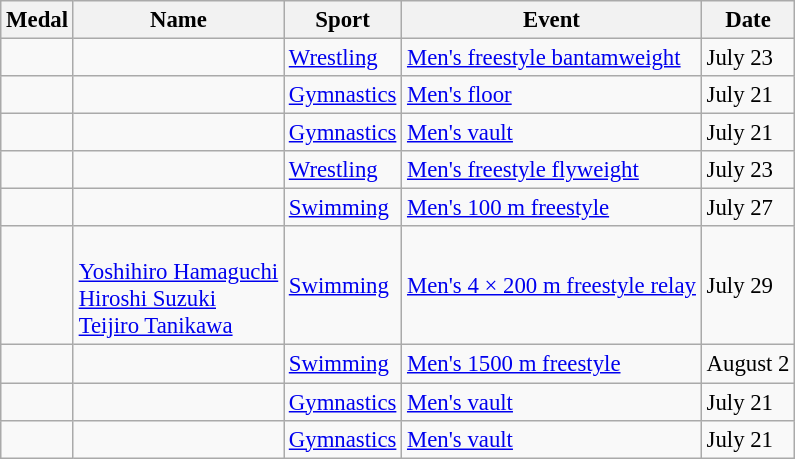<table class="wikitable sortable" style="font-size:95%">
<tr>
<th>Medal</th>
<th>Name</th>
<th>Sport</th>
<th>Event</th>
<th>Date</th>
</tr>
<tr>
<td></td>
<td></td>
<td><a href='#'>Wrestling</a></td>
<td><a href='#'>Men's freestyle bantamweight</a></td>
<td>July 23</td>
</tr>
<tr>
<td></td>
<td></td>
<td><a href='#'>Gymnastics</a></td>
<td><a href='#'>Men's floor</a></td>
<td>July 21</td>
</tr>
<tr>
<td></td>
<td></td>
<td><a href='#'>Gymnastics</a></td>
<td><a href='#'>Men's vault</a></td>
<td>July 21</td>
</tr>
<tr>
<td></td>
<td></td>
<td><a href='#'>Wrestling</a></td>
<td><a href='#'>Men's freestyle flyweight</a></td>
<td>July 23</td>
</tr>
<tr>
<td></td>
<td></td>
<td><a href='#'>Swimming</a></td>
<td><a href='#'>Men's 100 m freestyle</a></td>
<td>July 27</td>
</tr>
<tr>
<td></td>
<td><br><a href='#'>Yoshihiro Hamaguchi</a><br><a href='#'>Hiroshi Suzuki</a><br><a href='#'>Teijiro Tanikawa</a></td>
<td><a href='#'>Swimming</a></td>
<td><a href='#'>Men's 4 × 200 m freestyle relay</a></td>
<td>July 29</td>
</tr>
<tr>
<td></td>
<td></td>
<td><a href='#'>Swimming</a></td>
<td><a href='#'>Men's 1500 m freestyle</a></td>
<td>August 2</td>
</tr>
<tr>
<td></td>
<td></td>
<td><a href='#'>Gymnastics</a></td>
<td><a href='#'>Men's vault</a></td>
<td>July 21</td>
</tr>
<tr>
<td></td>
<td></td>
<td><a href='#'>Gymnastics</a></td>
<td><a href='#'>Men's vault</a></td>
<td>July 21</td>
</tr>
</table>
